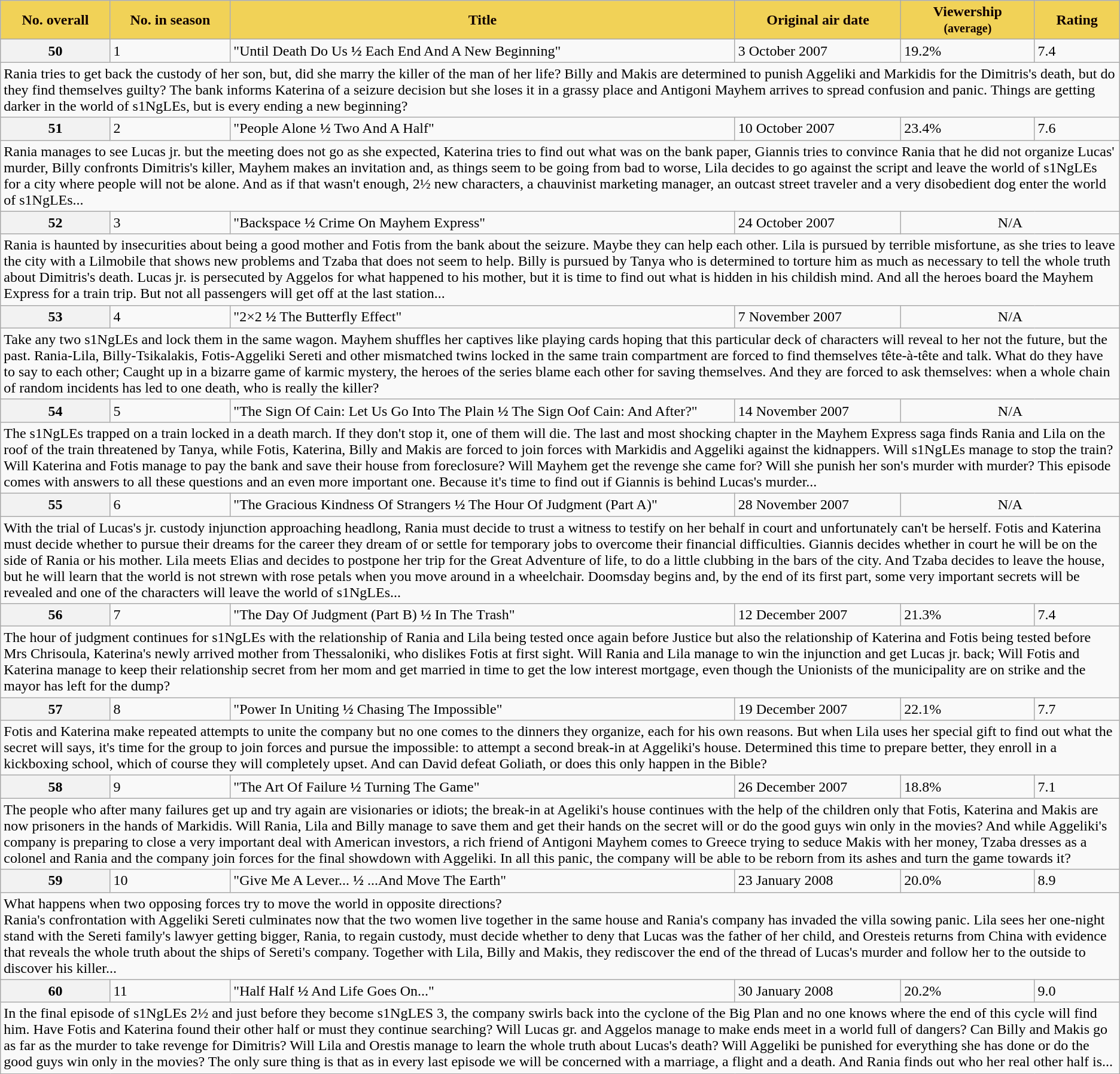<table class="wikitable">
<tr>
<th style="background:#f1d257; color:#100;">No. overall</th>
<th style="background:#f1d257; color:#100;">No. in season</th>
<th style="background:#f1d257; color:#100;">Title</th>
<th style="background:#f1d257; color:#100;">Original air date</th>
<th style="background:#f1d257; color:#100;">Viewership<br><small>(average)</small></th>
<th style="background:#f1d257; color:#100;">Rating</th>
</tr>
<tr>
<th>50</th>
<td>1</td>
<td>"Until Death Do Us  <strong>½</strong>  Each End And A New Beginning"</td>
<td>3 October 2007</td>
<td>19.2%</td>
<td>7.4</td>
</tr>
<tr>
<td colspan="6">Rania tries to get back the custody of her son, but, did she marry the killer of the man of her life? Billy and Makis are determined to punish Aggeliki and Markidis for the Dimitris's death, but do they find themselves guilty? The bank informs Katerina of a seizure decision but she loses it in a grassy place and Antigoni Mayhem arrives to spread confusion and panic. Things are getting darker in the world of s1NgLEs, but is every ending a new beginning?</td>
</tr>
<tr>
<th>51</th>
<td>2</td>
<td>"People Alone  <strong>½</strong>  Two And A Half"</td>
<td>10 October 2007</td>
<td>23.4%</td>
<td>7.6</td>
</tr>
<tr>
<td colspan="6">Rania manages to see Lucas jr. but the meeting does not go as she expected, Katerina tries to find out what was on the bank paper, Giannis tries to convince Rania that he did not organize Lucas' murder, Billy confronts Dimitris's killer, Mayhem makes an invitation and, as things seem to be going from bad to worse, Lila decides to go against the script and leave the world of s1NgLEs for a city where people will not be alone. And as if that wasn't enough, 2½ new characters, a chauvinist marketing manager, an outcast street traveler and a very disobedient dog enter the world of s1NgLEs...</td>
</tr>
<tr>
<th>52</th>
<td>3</td>
<td>"Backspace  <strong>½</strong>  Crime On Mayhem Express"</td>
<td>24 October 2007</td>
<td colspan="2" style="text-align:center;">N/A</td>
</tr>
<tr>
<td colspan="6">Rania is haunted by insecurities about being a good mother and Fotis from the bank about the seizure. Maybe they can help each other. Lila is pursued by terrible misfortune, as she tries to leave the city with a Lilmobile that shows new problems and Tzaba that does not seem to help. Billy is pursued by Tanya who is determined to torture him as much as necessary to tell the whole truth about Dimitris's death. Lucas jr. is persecuted by Aggelos for what happened to his mother, but it is time to find out what is hidden in his childish mind. And all the heroes board the Mayhem Express for a train trip. But not all passengers will get off at the last station...</td>
</tr>
<tr>
<th>53</th>
<td>4</td>
<td>"2×2  <strong>½</strong>  The Butterfly Effect"</td>
<td>7 November 2007</td>
<td colspan="2" style="text-align:center;">N/A</td>
</tr>
<tr>
<td colspan="6">Take any two s1NgLEs and lock them in the same wagon. Mayhem shuffles her captives like playing cards hoping that this particular deck of characters will reveal to her not the future, but the past. Rania-Lila, Billy-Tsikalakis, Fotis-Aggeliki Sereti and other mismatched twins locked in the same train compartment are forced to find themselves tête-à-tête and talk. What do they have to say to each other; Caught up in a bizarre game of karmic mystery, the heroes of the series blame each other for saving themselves. And they are forced to ask themselves: when a whole chain of random incidents has led to one death, who is really the killer?</td>
</tr>
<tr>
<th>54</th>
<td>5</td>
<td>"The Sign Of Cain: Let Us Go Into The Plain  <strong>½</strong>  The Sign Oof Cain: And After?"</td>
<td>14 November 2007</td>
<td colspan="2" style="text-align:center;">N/A</td>
</tr>
<tr>
<td colspan="6">The s1NgLEs trapped on a train locked in a death march. If they don't stop it, one of them will die. The last and most shocking chapter in the Mayhem Express saga finds Rania and Lila on the roof of the train threatened by Tanya, while Fotis, Katerina, Billy and Makis are forced to join forces with Markidis and Aggeliki against the kidnappers. Will s1NgLEs manage to stop the train? Will Katerina and Fotis manage to pay the bank and save their house from foreclosure? Will Mayhem get the revenge she came for? Will she punish her son's murder with murder? This episode comes with answers to all these questions and an even more important one. Because it's time to find out if Giannis is behind Lucas's murder...</td>
</tr>
<tr>
<th>55</th>
<td>6</td>
<td>"The Gracious Kindness Of Strangers  <strong>½</strong>  The Hour Of Judgment (Part A)"</td>
<td>28 November 2007</td>
<td colspan="2" style="text-align:center;">N/A</td>
</tr>
<tr>
<td colspan="6">With the trial of Lucas's jr. custody injunction approaching headlong, Rania must decide to trust a witness to testify on her behalf in court and unfortunately can't be herself. Fotis and Katerina must decide whether to pursue their dreams for the career they dream of or settle for temporary jobs to overcome their financial difficulties. Giannis decides whether in court he will be on the side of Rania or his mother. Lila meets Elias and decides to postpone her trip for the Great Adventure of life, to do a little clubbing in the bars of the city. And Tzaba decides to leave the house, but he will learn that the world is not strewn with rose petals when you move around in a wheelchair. Doomsday begins and, by the end of its first part, some very important secrets will be revealed and one of the characters will leave the world of s1NgLEs...</td>
</tr>
<tr>
<th>56</th>
<td>7</td>
<td>"The Day Of Judgment (Part B)  <strong>½</strong>  Ιn Τhe Τrash"</td>
<td>12 December 2007</td>
<td>21.3%</td>
<td>7.4</td>
</tr>
<tr>
<td colspan="6">The hour of judgment continues for s1NgLEs with the relationship of Rania and Lila being tested once again before Justice but also the relationship of Katerina and Fotis being tested before Mrs Chrisoula, Katerina's newly arrived mother from Thessaloniki, who dislikes Fotis at first sight. Will Rania and Lila manage to win the injunction and get Lucas jr. back; Will Fotis and Katerina manage to keep their relationship secret from her mom and get married in time to get the low interest mortgage, even though the Unionists of the municipality are on strike and the mayor has left for the dump?</td>
</tr>
<tr>
<th>57</th>
<td>8</td>
<td>"Power In Uniting  <strong>½</strong>  Chasing The Impossible"</td>
<td>19 December 2007</td>
<td>22.1%</td>
<td>7.7</td>
</tr>
<tr>
<td colspan="6">Fotis and Katerina make repeated attempts to unite the company but no one comes to the dinners they organize, each for his own reasons. But when Lila uses her special gift to find out what the secret will says, it's time for the group to join forces and pursue the impossible: to attempt a second break-in at Aggeliki's house. Determined this time to prepare better, they enroll in a kickboxing school, which of course they will completely upset. And can David defeat Goliath, or does this only happen in the Bible?</td>
</tr>
<tr>
<th>58</th>
<td>9</td>
<td>"The Art Of Failure  <strong>½</strong>  Turning The Game"</td>
<td>26 December 2007</td>
<td>18.8%</td>
<td>7.1</td>
</tr>
<tr>
<td colspan="6">The people who after many failures get up and try again are visionaries or idiots; the break-in at Ageliki's house continues with the help of the children only that Fotis, Katerina and Makis are now prisoners in the hands of Markidis. Will Rania, Lila and Billy manage to save them and get their hands on the secret will or do the good guys win only in the movies? And while Aggeliki's company is preparing to close a very important deal with American investors, a rich friend of Antigoni Mayhem comes to Greece trying to seduce Makis with her money, Tzaba dresses as a colonel and Rania and the company join forces for the final showdown with Aggeliki. In all this panic, the company will be able to be reborn from its ashes and turn the game towards it?</td>
</tr>
<tr>
<th>59</th>
<td>10</td>
<td>"Give Me A Lever...  <strong>½</strong>  ...And Move The Earth"</td>
<td>23 January 2008</td>
<td>20.0%</td>
<td>8.9</td>
</tr>
<tr>
<td colspan="6">What happens when two opposing forces try to move the world in opposite directions?<br>Rania's confrontation with Aggeliki Sereti culminates now that the two women live together in the same house and Rania's company has invaded the villa sowing panic. Lila sees her one-night stand with the Sereti family's lawyer getting bigger, Rania, to regain custody, must decide whether to deny that Lucas was the father of her child, and Oresteis returns from China with evidence that reveals the whole truth about the ships of Sereti's company. Together with Lila, Billy and Makis, they rediscover the end of the thread of Lucas's murder and follow her to the outside to discover his killer...</td>
</tr>
<tr>
<th>60</th>
<td>11</td>
<td>"Half Half  <strong>½</strong>  And Life Goes On..."</td>
<td>30 January 2008</td>
<td>20.2%</td>
<td>9.0</td>
</tr>
<tr>
<td colspan="6">In the final episode of s1NgLEs 2½ and just before they become s1NgLES 3, the company swirls back into the cyclone of the Big Plan and no one knows where the end of this cycle will find him. Have Fotis and Katerina found their other half or must they continue searching? Will Lucas gr. and Aggelos manage to make ends meet in a world full of dangers? Can Billy and Makis go as far as the murder to take revenge for Dimitris? Will Lila and Orestis manage to learn the whole truth about Lucas's death? Will Aggeliki be punished for everything she has done or do the good guys win only in the movies? The only sure thing is that as in every last episode we will be concerned with a marriage, a flight and a death. And Rania finds out who her real other half is...</td>
</tr>
</table>
